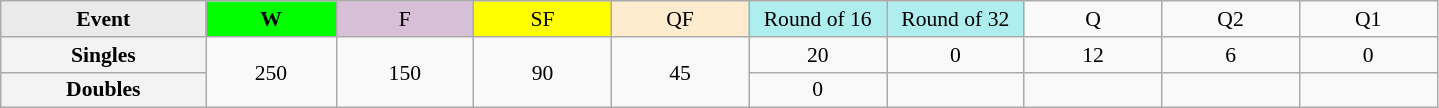<table class=wikitable style=font-size:90%;text-align:center>
<tr>
<td style="width:130px; background:#eaeaea;"><strong>Event</strong></td>
<td style="width:80px; background:lime;"><strong>W</strong></td>
<td style="width:85px; background:thistle;">F</td>
<td style="width:85px; background:#ff0;">SF</td>
<td style="width:85px; background:#ffebcd;">QF</td>
<td style="width:85px; background:#afeeee;">Round of 16</td>
<td style="width:85px; background:#afeeee;">Round of 32</td>
<td width=85>Q</td>
<td width=85>Q2</td>
<td width=85>Q1</td>
</tr>
<tr>
<th style="background:#f3f3f3;">Singles</th>
<td rowspan=2>250</td>
<td rowspan=2>150</td>
<td rowspan=2>90</td>
<td rowspan=2>45</td>
<td>20</td>
<td>0</td>
<td>12</td>
<td>6</td>
<td>0</td>
</tr>
<tr>
<th style="background:#f3f3f3;">Doubles</th>
<td>0</td>
<td></td>
<td></td>
<td></td>
<td></td>
</tr>
</table>
